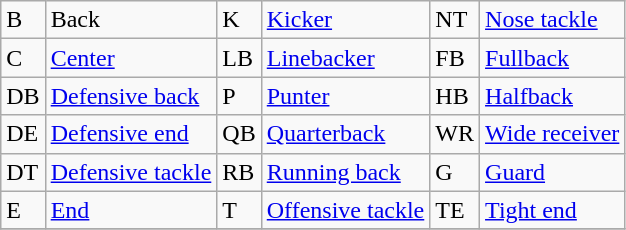<table class="wikitable">
<tr>
<td>B</td>
<td>Back</td>
<td>K</td>
<td><a href='#'>Kicker</a></td>
<td>NT</td>
<td><a href='#'>Nose tackle</a></td>
</tr>
<tr>
<td>C</td>
<td><a href='#'>Center</a></td>
<td>LB</td>
<td><a href='#'>Linebacker</a></td>
<td>FB</td>
<td><a href='#'>Fullback</a></td>
</tr>
<tr>
<td>DB</td>
<td><a href='#'>Defensive back</a></td>
<td>P</td>
<td><a href='#'>Punter</a></td>
<td>HB</td>
<td><a href='#'>Halfback</a></td>
</tr>
<tr>
<td>DE</td>
<td><a href='#'>Defensive end</a></td>
<td>QB</td>
<td><a href='#'>Quarterback</a></td>
<td>WR</td>
<td><a href='#'>Wide receiver</a></td>
</tr>
<tr>
<td>DT</td>
<td><a href='#'>Defensive tackle</a></td>
<td>RB</td>
<td><a href='#'>Running back</a></td>
<td>G</td>
<td><a href='#'>Guard</a></td>
</tr>
<tr>
<td>E</td>
<td><a href='#'>End</a></td>
<td>T</td>
<td><a href='#'>Offensive tackle</a></td>
<td>TE</td>
<td><a href='#'>Tight end</a></td>
</tr>
<tr>
</tr>
</table>
